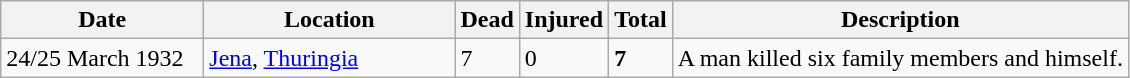<table class="wikitable sortable">
<tr>
<th scope="col" style="width: 8rem;">Date</th>
<th scope="col" style="width: 10rem;">Location</th>
<th data-sort-type=number>Dead</th>
<th data-sort-type=number>Injured</th>
<th data-sort-type=number>Total</th>
<th class=unsortable>Description</th>
</tr>
<tr>
<td>24/25 March 1932</td>
<td><a href='#'>Jena</a>, <a href='#'>Thuringia</a></td>
<td>7</td>
<td>0</td>
<td><strong>7</strong></td>
<td>A man killed six family members and himself.</td>
</tr>
</table>
